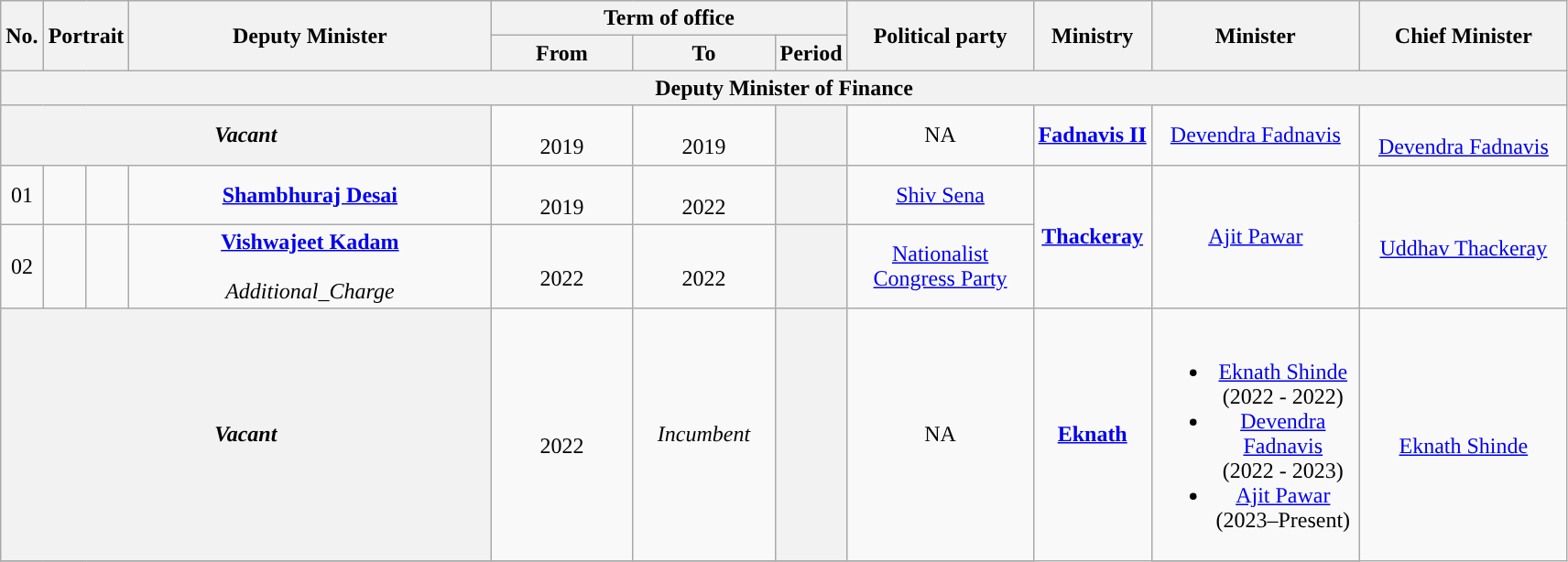<table class="wikitable" style="text-align:center">
<tr>
<th rowspan="2">No.</th>
<th rowspan="2" colspan="2">Portrait</th>
<th rowspan="2" style="width:16em">Deputy Minister<br></th>
<th colspan="3">Term of office</th>
<th rowspan="2" style="width:8em">Political party</th>
<th rowspan="2">Ministry</th>
<th rowspan="2" style="width:9em">Minister</th>
<th rowspan="2" style="width:9em">Chief Minister</th>
</tr>
<tr>
<th style="width:6em">From</th>
<th style="width:6em">To</th>
<th>Period</th>
</tr>
<tr>
<th colspan="11">Deputy Minister of Finance</th>
</tr>
<tr>
<th colspan="04"><strong><em> Vacant</em></strong></th>
<td><br>2019</td>
<td><br>2019</td>
<th></th>
<td>NA</td>
<td rowspan="1"><a href='#'><strong>Fadnavis II</strong></a></td>
<td><a href='#'>Devendra Fadnavis</a></td>
<td rowspan="1"> <br><a href='#'>Devendra Fadnavis</a></td>
</tr>
<tr>
<td>01</td>
<td style="color:inherit;background:"></td>
<td></td>
<td><strong><a href='#'>Shambhuraj Desai</a></strong> <br> </td>
<td><br>2019</td>
<td><br>2022</td>
<th></th>
<td><a href='#'>Shiv Sena</a></td>
<td rowspan="2"><a href='#'><strong>Thackeray</strong></a></td>
<td rowspan="2"><a href='#'>Ajit Pawar</a></td>
<td rowspan="2"> <br><a href='#'>Uddhav Thackeray</a></td>
</tr>
<tr>
<td>02</td>
<td style="color:inherit;background:"></td>
<td></td>
<td><strong><a href='#'>Vishwajeet Kadam</a></strong> <br> <br><em>Additional_Charge</em></td>
<td><br>2022</td>
<td><br>2022</td>
<th></th>
<td><a href='#'>Nationalist Congress Party</a></td>
</tr>
<tr>
<th colspan="04"><strong><em>Vacant</em></strong></th>
<td><br>2022</td>
<td><em>Incumbent</em></td>
<th></th>
<td>NA</td>
<td rowspan="2"><a href='#'><strong>Eknath</strong></a></td>
<td><br><ul><li><a href='#'>Eknath Shinde</a><br>(2022 - 2022)</li><li><a href='#'>Devendra Fadnavis</a><br>(2022 - 2023)</li><li><a href='#'>Ajit Pawar</a><br> (2023–Present)</li></ul></td>
<td rowspan="2"> <br><a href='#'>Eknath Shinde</a></td>
</tr>
<tr>
</tr>
</table>
